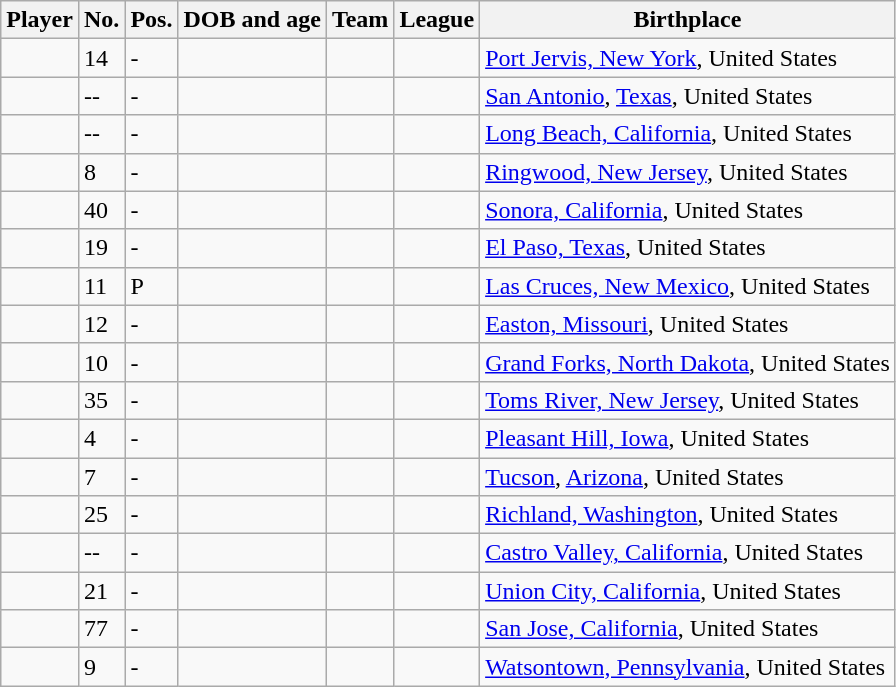<table class="wikitable sortable">
<tr>
<th>Player</th>
<th>No.</th>
<th>Pos.</th>
<th>DOB and age</th>
<th>Team</th>
<th>League</th>
<th>Birthplace</th>
</tr>
<tr>
<td></td>
<td>14</td>
<td>-</td>
<td></td>
<td></td>
<td></td>
<td><a href='#'>Port Jervis, New York</a>, United States</td>
</tr>
<tr>
<td></td>
<td>--</td>
<td>-</td>
<td></td>
<td></td>
<td></td>
<td><a href='#'>San Antonio</a>, <a href='#'>Texas</a>, United States</td>
</tr>
<tr>
<td></td>
<td>--</td>
<td>-</td>
<td></td>
<td></td>
<td></td>
<td><a href='#'>Long Beach, California</a>, United States</td>
</tr>
<tr>
<td></td>
<td>8</td>
<td>-</td>
<td></td>
<td></td>
<td></td>
<td><a href='#'>Ringwood, New Jersey</a>, United States</td>
</tr>
<tr>
<td></td>
<td>40</td>
<td>-</td>
<td></td>
<td></td>
<td></td>
<td><a href='#'>Sonora, California</a>, United States</td>
</tr>
<tr>
<td></td>
<td>19</td>
<td>-</td>
<td></td>
<td></td>
<td></td>
<td><a href='#'>El Paso, Texas</a>, United States</td>
</tr>
<tr>
<td></td>
<td>11</td>
<td>P</td>
<td></td>
<td></td>
<td></td>
<td><a href='#'>Las Cruces, New Mexico</a>, United States</td>
</tr>
<tr>
<td></td>
<td>12</td>
<td>-</td>
<td></td>
<td></td>
<td></td>
<td><a href='#'>Easton, Missouri</a>, United States</td>
</tr>
<tr>
<td></td>
<td>10</td>
<td>-</td>
<td></td>
<td></td>
<td></td>
<td><a href='#'>Grand Forks, North Dakota</a>, United States</td>
</tr>
<tr>
<td></td>
<td>35</td>
<td>-</td>
<td></td>
<td></td>
<td></td>
<td><a href='#'>Toms River, New Jersey</a>, United States</td>
</tr>
<tr>
<td></td>
<td>4</td>
<td>-</td>
<td></td>
<td></td>
<td></td>
<td><a href='#'>Pleasant Hill, Iowa</a>, United States</td>
</tr>
<tr>
<td></td>
<td>7</td>
<td>-</td>
<td></td>
<td></td>
<td></td>
<td><a href='#'>Tucson</a>, <a href='#'>Arizona</a>, United States</td>
</tr>
<tr>
<td></td>
<td>25</td>
<td>-</td>
<td></td>
<td></td>
<td></td>
<td><a href='#'>Richland, Washington</a>, United States</td>
</tr>
<tr>
<td></td>
<td>--</td>
<td>-</td>
<td></td>
<td></td>
<td></td>
<td><a href='#'>Castro Valley, California</a>, United States</td>
</tr>
<tr>
<td></td>
<td>21</td>
<td>-</td>
<td></td>
<td></td>
<td></td>
<td><a href='#'>Union City, California</a>, United States</td>
</tr>
<tr>
<td></td>
<td>77</td>
<td>-</td>
<td></td>
<td></td>
<td></td>
<td><a href='#'>San Jose, California</a>, United States</td>
</tr>
<tr>
<td></td>
<td>9</td>
<td>-</td>
<td></td>
<td></td>
<td></td>
<td><a href='#'>Watsontown, Pennsylvania</a>, United States</td>
</tr>
</table>
